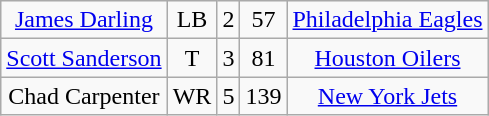<table class=wikitable style="text-align:center">
<tr>
<td><a href='#'>James Darling</a></td>
<td>LB</td>
<td>2</td>
<td>57</td>
<td><a href='#'>Philadelphia Eagles</a></td>
</tr>
<tr>
<td><a href='#'>Scott Sanderson</a></td>
<td>T</td>
<td>3</td>
<td>81</td>
<td><a href='#'>Houston Oilers</a></td>
</tr>
<tr>
<td>Chad Carpenter </td>
<td>WR</td>
<td>5</td>
<td>139</td>
<td><a href='#'>New York Jets</a></td>
</tr>
</table>
